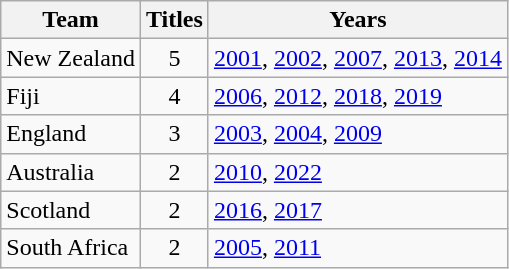<table class="wikitable sortable">
<tr>
<th>Team</th>
<th>Titles</th>
<th>Years</th>
</tr>
<tr>
<td>New Zealand</td>
<td align=center>5</td>
<td><a href='#'>2001</a>, <a href='#'>2002</a>, <a href='#'>2007</a>, <a href='#'>2013</a>, <a href='#'>2014</a></td>
</tr>
<tr>
<td>Fiji</td>
<td align=center>4</td>
<td><a href='#'>2006</a>, <a href='#'>2012</a>, <a href='#'>2018</a>, <a href='#'>2019</a></td>
</tr>
<tr>
<td>England</td>
<td align=center>3</td>
<td><a href='#'>2003</a>, <a href='#'>2004</a>, <a href='#'>2009</a></td>
</tr>
<tr>
<td>Australia</td>
<td align=center>2</td>
<td><a href='#'>2010</a>, <a href='#'>2022</a></td>
</tr>
<tr>
<td>Scotland</td>
<td align=center>2</td>
<td><a href='#'>2016</a>, <a href='#'>2017</a></td>
</tr>
<tr>
<td>South Africa</td>
<td align=center>2</td>
<td><a href='#'>2005</a>, <a href='#'>2011</a></td>
</tr>
</table>
